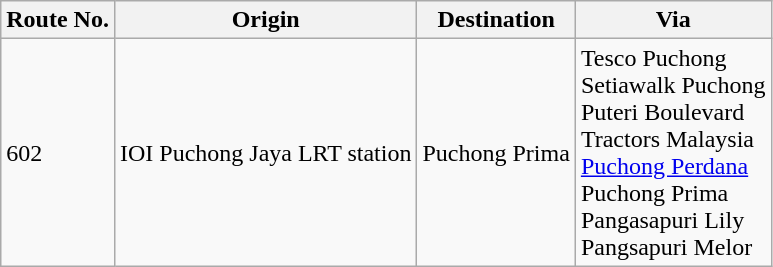<table class="wikitable">
<tr>
<th>Route No.</th>
<th>Origin</th>
<th>Destination</th>
<th>Via</th>
</tr>
<tr>
<td>602</td>
<td> IOI Puchong Jaya LRT station</td>
<td>Puchong Prima</td>
<td>Tesco Puchong <br>Setiawalk Puchong <br>Puteri Boulevard <br>Tractors Malaysia <br> <a href='#'>Puchong Perdana</a> <br> Puchong Prima <br>Pangasapuri Lily<br>Pangsapuri Melor</td>
</tr>
</table>
